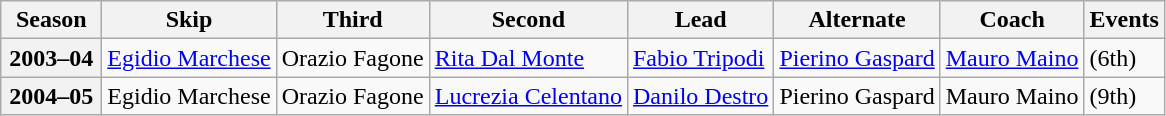<table class="wikitable">
<tr>
<th scope="col" width=60>Season</th>
<th scope="col">Skip</th>
<th scope="col">Third</th>
<th scope="col">Second</th>
<th scope="col">Lead</th>
<th scope="col">Alternate</th>
<th scope="col">Coach</th>
<th scope="col">Events<br></th>
</tr>
<tr>
<th scope="row">2003–04</th>
<td><a href='#'>Egidio Marchese</a></td>
<td>Orazio Fagone</td>
<td><a href='#'>Rita Dal Monte</a></td>
<td><a href='#'>Fabio Tripodi</a></td>
<td><a href='#'>Pierino Gaspard</a></td>
<td><a href='#'>Mauro Maino</a></td>
<td> (6th)</td>
</tr>
<tr>
<th scope="row">2004–05</th>
<td>Egidio Marchese</td>
<td>Orazio Fagone</td>
<td><a href='#'>Lucrezia Celentano</a></td>
<td><a href='#'>Danilo Destro</a></td>
<td>Pierino Gaspard</td>
<td>Mauro Maino</td>
<td> (9th)</td>
</tr>
</table>
